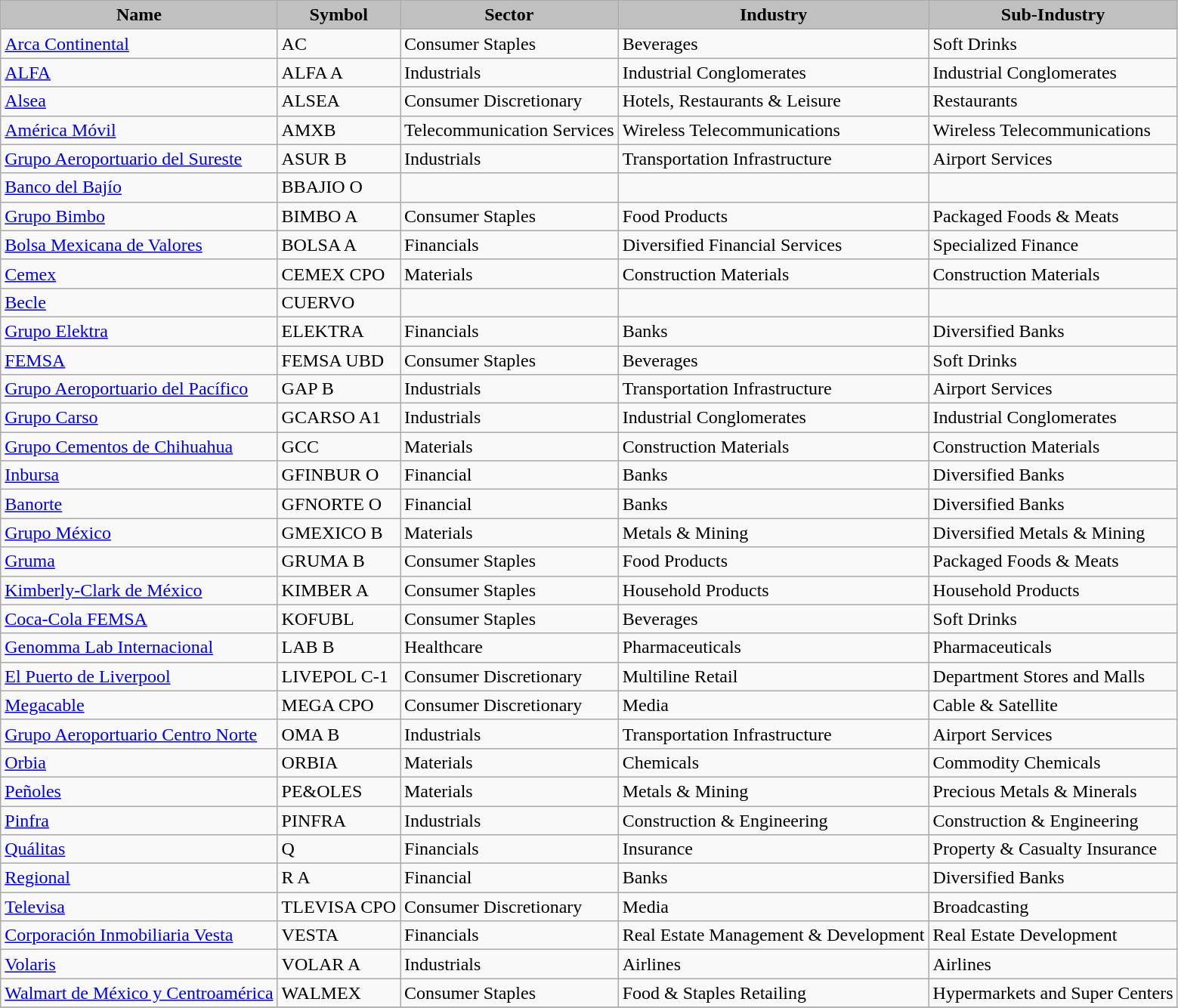<table class="wikitable sortable" id="constituents" style="text-align:left;">
<tr>
<th style="color: black; background-color: #C0C0C0">Name</th>
<th style="color: black; background-color: #C0C0C0">Symbol</th>
<th style="color: black; background-color: #C0C0C0">Sector</th>
<th style="color: black; background-color: #C0C0C0">Industry</th>
<th style="color: black; background-color: #C0C0C0">Sub-Industry</th>
</tr>
<tr>
<td><a href='#'>Arca Continental</a></td>
<td>AC</td>
<td>Consumer Staples</td>
<td>Beverages</td>
<td>Soft Drinks</td>
</tr>
<tr>
<td><a href='#'>ALFA</a></td>
<td>ALFA A</td>
<td>Industrials</td>
<td>Industrial Conglomerates</td>
<td>Industrial Conglomerates</td>
</tr>
<tr>
<td><a href='#'>Alsea</a></td>
<td>ALSEA</td>
<td>Consumer Discretionary</td>
<td>Hotels, Restaurants & Leisure</td>
<td>Restaurants</td>
</tr>
<tr>
<td><a href='#'>América Móvil</a></td>
<td>AMXB</td>
<td>Telecommunication Services</td>
<td>Wireless Telecommunications</td>
<td>Wireless Telecommunications</td>
</tr>
<tr>
<td><a href='#'>Grupo Aeroportuario del Sureste</a></td>
<td>ASUR B</td>
<td>Industrials</td>
<td>Transportation Infrastructure</td>
<td>Airport Services</td>
</tr>
<tr>
<td><a href='#'>Banco del Bajío</a></td>
<td>BBAJIO O</td>
<td></td>
<td></td>
<td></td>
</tr>
<tr>
<td><a href='#'>Grupo Bimbo</a></td>
<td>BIMBO A</td>
<td>Consumer Staples</td>
<td>Food Products</td>
<td>Packaged Foods & Meats</td>
</tr>
<tr>
<td><a href='#'>Bolsa Mexicana de Valores</a></td>
<td>BOLSA A</td>
<td>Financials</td>
<td>Diversified Financial Services</td>
<td>Specialized Finance</td>
</tr>
<tr>
<td><a href='#'>Cemex</a></td>
<td>CEMEX CPO</td>
<td>Materials</td>
<td>Construction Materials</td>
<td>Construction Materials</td>
</tr>
<tr>
<td><a href='#'>Becle</a></td>
<td>CUERVO</td>
<td></td>
<td></td>
<td></td>
</tr>
<tr>
<td><a href='#'>Grupo Elektra</a></td>
<td>ELEKTRA</td>
<td>Financials</td>
<td>Banks</td>
<td>Diversified Banks</td>
</tr>
<tr>
<td><a href='#'>FEMSA</a></td>
<td>FEMSA UBD</td>
<td>Consumer Staples</td>
<td>Beverages</td>
<td>Soft Drinks</td>
</tr>
<tr>
<td><a href='#'>Grupo Aeroportuario del Pacífico</a></td>
<td>GAP B</td>
<td>Industrials</td>
<td>Transportation Infrastructure</td>
<td>Airport Services</td>
</tr>
<tr>
<td><a href='#'>Grupo Carso</a></td>
<td>GCARSO A1</td>
<td>Industrials</td>
<td>Industrial Conglomerates</td>
<td>Industrial Conglomerates</td>
</tr>
<tr>
<td><a href='#'>Grupo Cementos de Chihuahua</a></td>
<td>GCC</td>
<td>Materials</td>
<td>Construction Materials</td>
<td>Construction Materials</td>
</tr>
<tr>
<td><a href='#'>Inbursa</a></td>
<td>GFINBUR O</td>
<td>Financial</td>
<td>Banks</td>
<td>Diversified Banks</td>
</tr>
<tr>
<td><a href='#'>Banorte</a></td>
<td>GFNORTE O</td>
<td>Financial</td>
<td>Banks</td>
<td>Diversified Banks</td>
</tr>
<tr>
<td><a href='#'>Grupo México</a></td>
<td>GMEXICO B</td>
<td>Materials</td>
<td>Metals & Mining</td>
<td>Diversified Metals & Mining</td>
</tr>
<tr>
<td><a href='#'>Gruma</a></td>
<td>GRUMA B</td>
<td>Consumer Staples</td>
<td>Food Products</td>
<td>Packaged Foods & Meats</td>
</tr>
<tr>
<td><a href='#'>Kimberly-Clark de México</a></td>
<td>KIMBER A</td>
<td>Consumer Staples</td>
<td>Household Products</td>
<td>Household Products</td>
</tr>
<tr>
<td><a href='#'>Coca-Cola FEMSA</a></td>
<td>KOFUBL</td>
<td>Consumer Staples</td>
<td>Beverages</td>
<td>Soft Drinks</td>
</tr>
<tr>
<td><a href='#'>Genomma Lab Internacional</a></td>
<td>LAB B</td>
<td>Healthcare</td>
<td>Pharmaceuticals</td>
<td>Pharmaceuticals</td>
</tr>
<tr>
<td><a href='#'>El Puerto de Liverpool</a></td>
<td>LIVEPOL C-1</td>
<td>Consumer Discretionary</td>
<td>Multiline Retail</td>
<td>Department Stores and Malls</td>
</tr>
<tr>
<td><a href='#'>Megacable</a></td>
<td>MEGA CPO</td>
<td>Consumer Discretionary</td>
<td>Media</td>
<td>Cable & Satellite</td>
</tr>
<tr>
<td><a href='#'>Grupo Aeroportuario Centro Norte</a></td>
<td>OMA B</td>
<td>Industrials</td>
<td>Transportation Infrastructure</td>
<td>Airport Services</td>
</tr>
<tr>
<td><a href='#'>Orbia</a></td>
<td>ORBIA</td>
<td>Materials</td>
<td>Chemicals</td>
<td>Commodity Chemicals</td>
</tr>
<tr>
<td><a href='#'>Peñoles</a></td>
<td>PE&OLES</td>
<td>Materials</td>
<td>Metals & Mining</td>
<td>Precious Metals & Minerals</td>
</tr>
<tr>
<td><a href='#'>Pinfra</a></td>
<td>PINFRA</td>
<td>Industrials</td>
<td>Construction & Engineering</td>
<td>Construction & Engineering</td>
</tr>
<tr>
<td><a href='#'>Quálitas</a></td>
<td>Q</td>
<td>Financials</td>
<td>Insurance</td>
<td>Property & Casualty Insurance</td>
</tr>
<tr>
<td><a href='#'>Regional</a></td>
<td>R A</td>
<td>Financial</td>
<td>Banks</td>
<td>Diversified Banks</td>
</tr>
<tr>
<td><a href='#'>Televisa</a></td>
<td>TLEVISA CPO</td>
<td>Consumer Discretionary</td>
<td>Media</td>
<td>Broadcasting</td>
</tr>
<tr>
<td><a href='#'>Corporación Inmobiliaria Vesta</a></td>
<td>VESTA</td>
<td>Financials</td>
<td>Real Estate Management & Development</td>
<td>Real Estate Development</td>
</tr>
<tr>
<td><a href='#'>Volaris</a></td>
<td>VOLAR A</td>
<td>Industrials</td>
<td>Airlines</td>
<td>Airlines</td>
</tr>
<tr>
<td><a href='#'>Walmart de México y Centroamérica</a></td>
<td>WALMEX</td>
<td>Consumer Staples</td>
<td>Food & Staples Retailing</td>
<td>Hypermarkets and Super Centers</td>
</tr>
<tr>
</tr>
</table>
